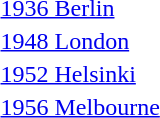<table>
<tr>
<td><a href='#'>1936 Berlin</a><br></td>
<td></td>
<td></td>
<td></td>
</tr>
<tr>
<td><a href='#'>1948 London</a><br></td>
<td></td>
<td></td>
<td></td>
</tr>
<tr>
<td><a href='#'>1952 Helsinki</a><br></td>
<td></td>
<td></td>
<td></td>
</tr>
<tr>
<td><a href='#'>1956 Melbourne</a><br></td>
<td></td>
<td></td>
<td></td>
</tr>
</table>
